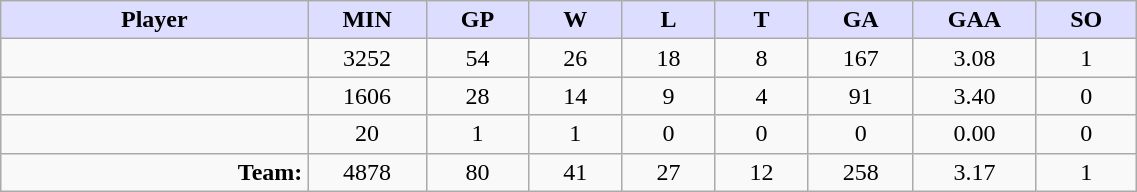<table style="width:60%;" class="wikitable sortable">
<tr>
<th style="background:#ddf; width:10%;">Player</th>
<th style="width:3%; background:#ddf;" title="Minutes played">MIN</th>
<th style="width:3%; background:#ddf;" title="Games played in">GP</th>
<th style="width:3%; background:#ddf;" title="Games played in">W</th>
<th style="width:3%; background:#ddf;" title="Games played in">L</th>
<th style="width:3%; background:#ddf;" title="Ties">T</th>
<th style="width:3%; background:#ddf;" title="Goals against">GA</th>
<th style="width:3%; background:#ddf;" title="Goals against average">GAA</th>
<th style="width:3%; background:#ddf;" title="Shut-outs">SO</th>
</tr>
<tr style="text-align:center;">
<td style="text-align:right;"></td>
<td>3252</td>
<td>54</td>
<td>26</td>
<td>18</td>
<td>8</td>
<td>167</td>
<td>3.08</td>
<td>1</td>
</tr>
<tr style="text-align:center;">
<td style="text-align:right;"></td>
<td>1606</td>
<td>28</td>
<td>14</td>
<td>9</td>
<td>4</td>
<td>91</td>
<td>3.40</td>
<td>0</td>
</tr>
<tr style="text-align:center;">
<td style="text-align:right;"></td>
<td>20</td>
<td>1</td>
<td>1</td>
<td>0</td>
<td>0</td>
<td>0</td>
<td>0.00</td>
<td>0</td>
</tr>
<tr style="text-align:center;">
<td style="text-align:right;"><strong>Team:</strong></td>
<td>4878</td>
<td>80</td>
<td>41</td>
<td>27</td>
<td>12</td>
<td>258</td>
<td>3.17</td>
<td>1</td>
</tr>
</table>
